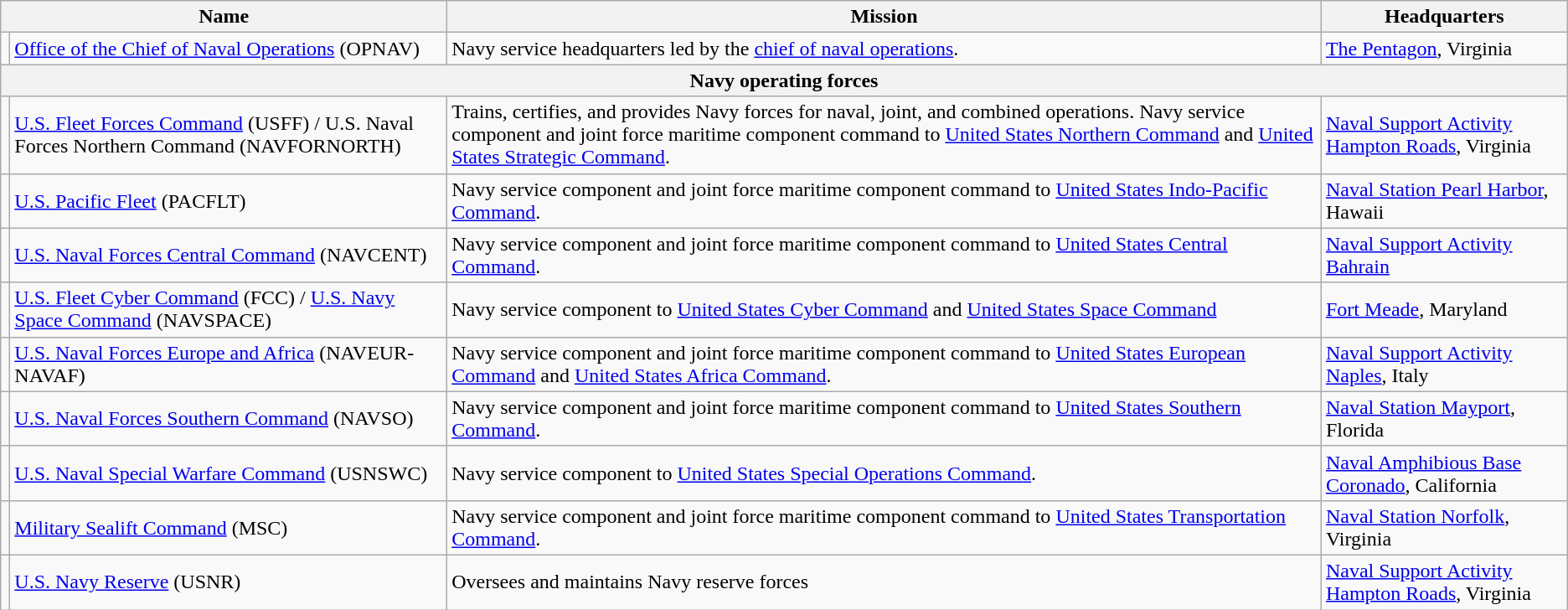<table class="wikitable">
<tr>
<th colspan=2>Name</th>
<th>Mission</th>
<th>Headquarters</th>
</tr>
<tr>
<td></td>
<td><a href='#'>Office of the Chief of Naval Operations</a> (OPNAV)</td>
<td>Navy service headquarters led by the <a href='#'>chief of naval operations</a>.</td>
<td><a href='#'>The Pentagon</a>, Virginia</td>
</tr>
<tr>
<th colspan=5>Navy operating forces</th>
</tr>
<tr>
<td></td>
<td><a href='#'>U.S. Fleet Forces Command</a> (USFF) / U.S. Naval Forces Northern Command (NAVFORNORTH)</td>
<td>Trains, certifies, and provides Navy forces for naval, joint, and combined operations. Navy service component and joint force maritime component command to <a href='#'>United States Northern Command</a> and <a href='#'>United States Strategic Command</a>.</td>
<td><a href='#'>Naval Support Activity Hampton Roads</a>, Virginia</td>
</tr>
<tr>
<td></td>
<td><a href='#'>U.S. Pacific Fleet</a> (PACFLT)</td>
<td>Navy service component and joint force maritime component command to <a href='#'>United States Indo-Pacific Command</a>.</td>
<td><a href='#'>Naval Station Pearl Harbor</a>, Hawaii</td>
</tr>
<tr>
<td></td>
<td><a href='#'>U.S. Naval Forces Central Command</a> (NAVCENT)</td>
<td>Navy service component and joint force maritime component command to <a href='#'>United States Central Command</a>.</td>
<td><a href='#'>Naval Support Activity Bahrain</a></td>
</tr>
<tr>
<td> </td>
<td><a href='#'>U.S. Fleet Cyber Command</a> (FCC) / <a href='#'>U.S. Navy Space Command</a> (NAVSPACE)</td>
<td>Navy service component to <a href='#'>United States Cyber Command</a> and <a href='#'>United States Space Command</a></td>
<td><a href='#'>Fort Meade</a>, Maryland</td>
</tr>
<tr>
<td></td>
<td><a href='#'>U.S. Naval Forces Europe and Africa</a> (NAVEUR-NAVAF)</td>
<td>Navy service component and joint force maritime component command to <a href='#'>United States European Command</a> and <a href='#'>United States Africa Command</a>.</td>
<td><a href='#'>Naval Support Activity Naples</a>, Italy</td>
</tr>
<tr>
<td></td>
<td><a href='#'>U.S. Naval Forces Southern Command</a> (NAVSO)</td>
<td>Navy service component and joint force maritime component command to <a href='#'>United States Southern Command</a>.</td>
<td><a href='#'>Naval Station Mayport</a>, Florida</td>
</tr>
<tr>
<td></td>
<td><a href='#'>U.S. Naval Special Warfare Command</a> (USNSWC)</td>
<td>Navy service component to <a href='#'>United States Special Operations Command</a>.</td>
<td><a href='#'>Naval Amphibious Base Coronado</a>, California</td>
</tr>
<tr>
<td></td>
<td><a href='#'>Military Sealift Command</a> (MSC)</td>
<td>Navy service component and joint force maritime component command to <a href='#'>United States Transportation Command</a>.</td>
<td><a href='#'>Naval Station Norfolk</a>, Virginia</td>
</tr>
<tr>
<td></td>
<td><a href='#'>U.S. Navy Reserve</a> (USNR)</td>
<td>Oversees and maintains Navy reserve forces</td>
<td><a href='#'>Naval Support Activity Hampton Roads</a>, Virginia</td>
</tr>
</table>
